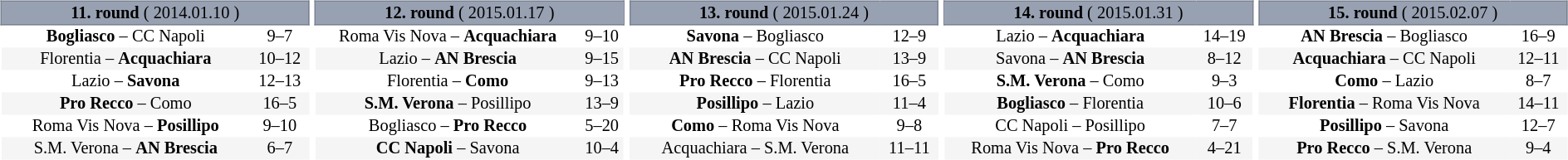<table table width=100%>
<tr>
<td width=20% valign="top"><br><table border=0 cellspacing=0 cellpadding=1em style="font-size: 85%; border-collapse: collapse;" width=100%>
<tr>
<td colspan=5 bgcolor=#98A1B2 style="border:1px solid #7A8392;text-align:center;"><span><strong>11. round</strong> ( 2014.01.10 )</span></td>
</tr>
<tr align=center bgcolor=#FFFFFF>
<td><strong>Bogliasco</strong> – CC Napoli</td>
<td>9–7</td>
</tr>
<tr align=center bgcolor=#f5f5f5>
<td>Florentia – <strong>Acquachiara</strong></td>
<td>10–12</td>
</tr>
<tr align=center bgcolor=#FFFFFF>
<td>Lazio – <strong>Savona</strong></td>
<td>12–13</td>
</tr>
<tr align=center bgcolor=#f5f5f5>
<td><strong>Pro Recco</strong> – Como</td>
<td>16–5</td>
</tr>
<tr align=center bgcolor=#FFFFFF>
<td>Roma Vis Nova – <strong>Posillipo</strong></td>
<td>9–10</td>
</tr>
<tr align=center bgcolor=#f5f5f5>
<td>S.M. Verona – <strong>AN Brescia</strong></td>
<td>6–7</td>
</tr>
</table>
</td>
<td width=20% valign="top"><br><table border=0 cellspacing=0 cellpadding=1em style="font-size: 85%; border-collapse: collapse;" width=100%>
<tr>
<td colspan=5 bgcolor=#98A1B2 style="border:1px solid #7A8392;text-align:center;"><span><strong>12. round</strong> ( 2015.01.17 )</span></td>
</tr>
<tr align=center bgcolor=#FFFFFF>
<td>Roma Vis Nova – <strong>Acquachiara</strong></td>
<td>9–10</td>
</tr>
<tr align=center bgcolor=#f5f5f5>
<td>Lazio – <strong>AN Brescia</strong></td>
<td>9–15</td>
</tr>
<tr align=center bgcolor=#FFFFFF>
<td>Florentia – <strong>Como</strong></td>
<td>9–13</td>
</tr>
<tr align=center bgcolor=#f5f5f5>
<td><strong>S.M. Verona</strong> – Posillipo</td>
<td>13–9</td>
</tr>
<tr align=center bgcolor=#FFFFFF>
<td>Bogliasco – <strong>Pro Recco</strong></td>
<td>5–20</td>
</tr>
<tr align=center bgcolor=#f5f5f5>
<td><strong>CC Napoli</strong> – Savona</td>
<td>10–4</td>
</tr>
</table>
</td>
<td width=20% valign="top"><br><table border=0 cellspacing=0 cellpadding=1em style="font-size: 85%; border-collapse: collapse;" width=100%>
<tr>
<td colspan=5 bgcolor=#98A1B2 style="border:1px solid #7A8392;text-align:center;"><span><strong>13. round</strong> ( 2015.01.24 )</span></td>
</tr>
<tr align=center bgcolor=#FFFFFF>
<td><strong>Savona</strong> – Bogliasco</td>
<td>12–9</td>
</tr>
<tr align=center bgcolor=#f5f5f5>
<td><strong>AN Brescia</strong> – CC Napoli</td>
<td>13–9</td>
</tr>
<tr align=center bgcolor=#FFFFFF>
<td><strong>Pro Recco</strong> – Florentia</td>
<td>16–5</td>
</tr>
<tr align=center bgcolor=#f5f5f5>
<td><strong>Posillipo</strong> – Lazio</td>
<td>11–4</td>
</tr>
<tr align=center bgcolor=#FFFFFF>
<td><strong>Como</strong> – Roma Vis Nova</td>
<td>9–8</td>
</tr>
<tr align=center bgcolor=#f5f5f5>
<td>Acquachiara – S.M. Verona</td>
<td>11–11</td>
</tr>
</table>
</td>
<td width=20% valign="top"><br><table border=0 cellspacing=0 cellpadding=1em style="font-size: 85%; border-collapse: collapse;" width=100%>
<tr>
<td colspan=5 bgcolor=#98A1B2 style="border:1px solid #7A8392;text-align:center;"><span><strong>14. round</strong> ( 2015.01.31 )</span></td>
</tr>
<tr align=center bgcolor=#FFFFFF>
<td>Lazio – <strong>Acquachiara</strong></td>
<td>14–19</td>
</tr>
<tr align=center bgcolor=#f5f5f5>
<td>Savona – <strong>AN Brescia</strong></td>
<td>8–12</td>
</tr>
<tr align=center bgcolor=#FFFFFF>
<td><strong>S.M. Verona</strong> – Como</td>
<td>9–3</td>
</tr>
<tr align=center bgcolor=#f5f5f5>
<td><strong>Bogliasco</strong> – Florentia</td>
<td>10–6</td>
</tr>
<tr align=center bgcolor=#FFFFFF>
<td>CC Napoli – Posillipo</td>
<td>7–7</td>
</tr>
<tr align=center bgcolor=#f5f5f5>
<td>Roma Vis Nova – <strong>Pro Recco</strong></td>
<td>4–21</td>
</tr>
</table>
</td>
<td width=20% valign="top"><br><table border=0 cellspacing=0 cellpadding=1em style="font-size: 85%; border-collapse: collapse;" width=100%>
<tr>
<td colspan=5 bgcolor=#98A1B2 style="border:1px solid #7A8392;text-align:center;"><span><strong>15. round</strong> ( 2015.02.07 )</span></td>
</tr>
<tr align=center bgcolor=#FFFFFF>
<td><strong>AN Brescia</strong> – Bogliasco</td>
<td>16–9</td>
</tr>
<tr align=center bgcolor=#f5f5f5>
<td><strong>Acquachiara</strong> – CC Napoli</td>
<td>12–11</td>
</tr>
<tr align=center bgcolor=#FFFFFF>
<td><strong>Como</strong> – Lazio</td>
<td>8–7</td>
</tr>
<tr align=center bgcolor=#f5f5f5>
<td><strong>Florentia</strong> – Roma Vis Nova</td>
<td>14–11</td>
</tr>
<tr align=center bgcolor=#FFFFFF>
<td><strong>Posillipo</strong> – Savona</td>
<td>12–7</td>
</tr>
<tr align=center bgcolor=#f5f5f5>
<td><strong>Pro Recco</strong> – S.M. Verona</td>
<td>9–4</td>
</tr>
</table>
</td>
</tr>
</table>
